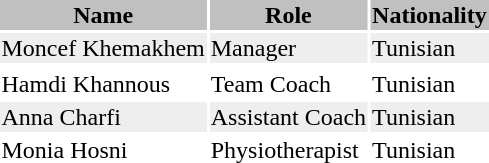<table class="toccolours">
<tr>
<th style="background:silver;">Name</th>
<th style="background:silver;">Role</th>
<th style="background:silver;">Nationality</th>
</tr>
<tr style="background:#eee;">
<td>Moncef Khemakhem</td>
<td>Manager</td>
<td> Tunisian</td>
</tr>
<tr>
</tr>
<tr>
<td>Hamdi Khannous</td>
<td>Team Coach</td>
<td> Tunisian</td>
</tr>
<tr style="background:#eee;">
<td>Anna Charfi</td>
<td>Assistant Coach</td>
<td> Tunisian</td>
</tr>
<tr>
<td>Monia Hosni</td>
<td>Physiotherapist</td>
<td> Tunisian</td>
</tr>
<tr>
</tr>
</table>
